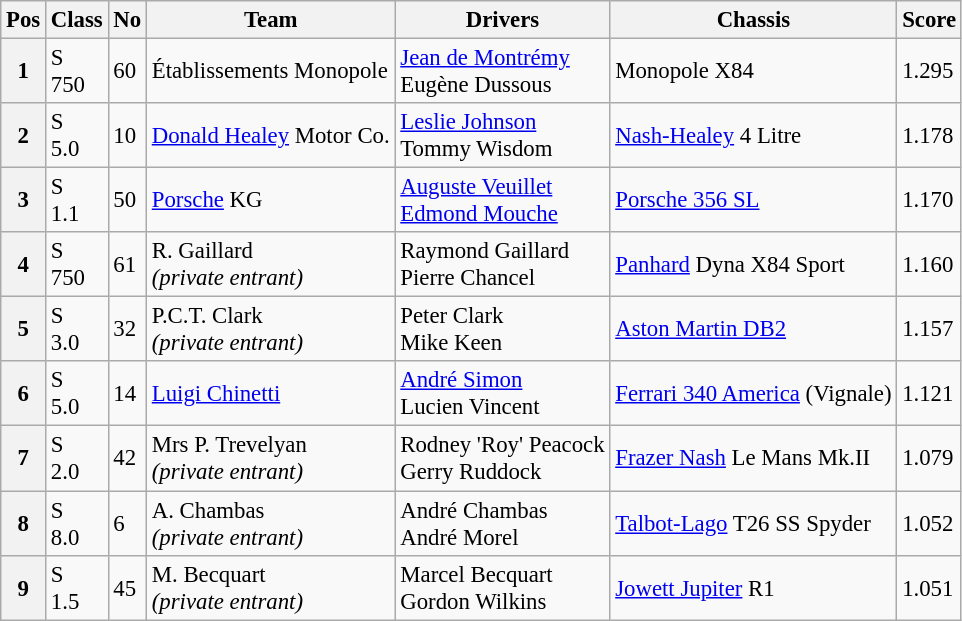<table class="wikitable" style="font-size: 95%;">
<tr>
<th>Pos</th>
<th>Class</th>
<th>No</th>
<th>Team</th>
<th>Drivers</th>
<th>Chassis</th>
<th>Score</th>
</tr>
<tr>
<th>1</th>
<td>S<br>750</td>
<td>60</td>
<td> Établissements Monopole</td>
<td> <a href='#'>Jean de Montrémy</a><br> Eugène Dussous</td>
<td>Monopole X84</td>
<td>1.295</td>
</tr>
<tr>
<th>2</th>
<td>S<br>5.0</td>
<td>10</td>
<td> <a href='#'>Donald Healey</a> Motor Co.</td>
<td> <a href='#'>Leslie Johnson</a><br> Tommy Wisdom</td>
<td><a href='#'>Nash-Healey</a> 4 Litre</td>
<td>1.178</td>
</tr>
<tr>
<th>3</th>
<td>S<br>1.1</td>
<td>50</td>
<td> <a href='#'>Porsche</a> KG</td>
<td> <a href='#'>Auguste Veuillet</a><br> <a href='#'>Edmond Mouche</a></td>
<td><a href='#'>Porsche 356 SL</a></td>
<td>1.170</td>
</tr>
<tr>
<th>4</th>
<td>S<br>750</td>
<td>61</td>
<td> R. Gaillard<br><em>(private entrant)</em></td>
<td> Raymond Gaillard<br> Pierre Chancel</td>
<td><a href='#'>Panhard</a> Dyna X84 Sport</td>
<td>1.160</td>
</tr>
<tr>
<th>5</th>
<td>S<br>3.0</td>
<td>32</td>
<td> P.C.T. Clark<br><em>(private entrant)</em></td>
<td> Peter Clark<br> Mike Keen</td>
<td><a href='#'>Aston Martin DB2</a></td>
<td>1.157</td>
</tr>
<tr>
<th>6</th>
<td>S<br>5.0</td>
<td>14</td>
<td> <a href='#'>Luigi Chinetti</a></td>
<td> <a href='#'>André Simon</a><br> Lucien Vincent</td>
<td><a href='#'>Ferrari 340 America</a> (Vignale)</td>
<td>1.121</td>
</tr>
<tr>
<th>7</th>
<td>S<br>2.0</td>
<td>42</td>
<td> Mrs P. Trevelyan<br><em>(private entrant)</em></td>
<td> Rodney 'Roy' Peacock<br> Gerry Ruddock</td>
<td><a href='#'>Frazer Nash</a> Le Mans Mk.II</td>
<td>1.079</td>
</tr>
<tr>
<th>8</th>
<td>S<br>8.0</td>
<td>6</td>
<td> A. Chambas<br><em>(private entrant)</em></td>
<td> André Chambas<br> André Morel</td>
<td><a href='#'>Talbot-Lago</a> T26 SS Spyder</td>
<td>1.052</td>
</tr>
<tr>
<th>9</th>
<td>S<br>1.5</td>
<td>45</td>
<td> M. Becquart<br><em>(private entrant)</em></td>
<td> Marcel Becquart<br> Gordon Wilkins</td>
<td><a href='#'>Jowett Jupiter</a> R1</td>
<td>1.051</td>
</tr>
</table>
